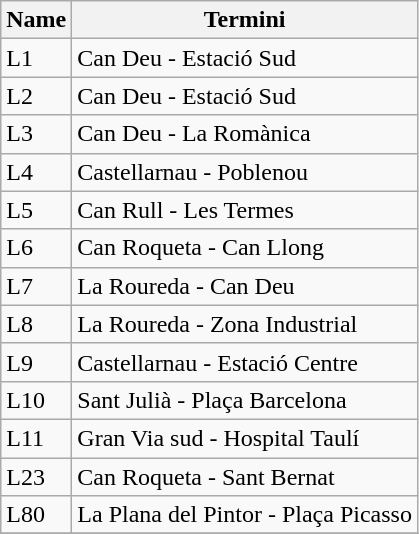<table class="wikitable sortable">
<tr>
<th>Name</th>
<th>Termini</th>
</tr>
<tr>
<td>L1</td>
<td>Can Deu - Estació Sud</td>
</tr>
<tr>
<td>L2</td>
<td>Can Deu - Estació Sud</td>
</tr>
<tr>
<td>L3</td>
<td>Can Deu - La Romànica</td>
</tr>
<tr>
<td>L4</td>
<td>Castellarnau - Poblenou</td>
</tr>
<tr>
<td>L5</td>
<td>Can Rull - Les Termes</td>
</tr>
<tr>
<td>L6</td>
<td>Can Roqueta - Can Llong</td>
</tr>
<tr>
<td>L7</td>
<td>La Roureda - Can Deu</td>
</tr>
<tr>
<td>L8</td>
<td>La Roureda - Zona Industrial</td>
</tr>
<tr>
<td>L9</td>
<td>Castellarnau - Estació Centre</td>
</tr>
<tr>
<td>L10</td>
<td>Sant Julià - Plaça Barcelona</td>
</tr>
<tr>
<td>L11</td>
<td>Gran Via sud - Hospital Taulí</td>
</tr>
<tr>
<td>L23</td>
<td>Can Roqueta - Sant Bernat</td>
</tr>
<tr>
<td>L80</td>
<td>La Plana del Pintor - Plaça Picasso</td>
</tr>
<tr>
</tr>
</table>
